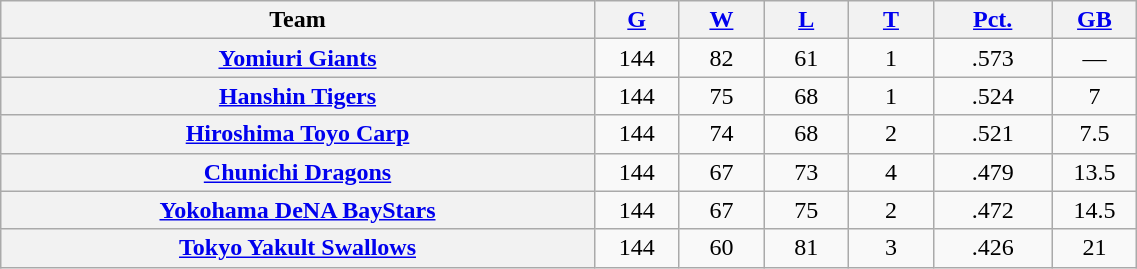<table class="wikitable plainrowheaders" width="60%" style="text-align:center;">
<tr>
<th scope="col" width="35%">Team</th>
<th scope="col" width="5%"><a href='#'>G</a></th>
<th scope="col" width="5%"><a href='#'>W</a></th>
<th scope="col" width="5%"><a href='#'>L</a></th>
<th scope="col" width="5%"><a href='#'>T</a></th>
<th scope="col" width="7%"><a href='#'>Pct.</a></th>
<th scope="col" width="5%"><a href='#'>GB</a></th>
</tr>
<tr>
<th scope="row" style="text-align:center;"><a href='#'>Yomiuri Giants</a></th>
<td>144</td>
<td>82</td>
<td>61</td>
<td>1</td>
<td>.573</td>
<td>—</td>
</tr>
<tr>
<th scope="row" style="text-align:center;"><a href='#'>Hanshin Tigers</a></th>
<td>144</td>
<td>75</td>
<td>68</td>
<td>1</td>
<td>.524</td>
<td>7</td>
</tr>
<tr>
<th scope="row" style="text-align:center;"><a href='#'>Hiroshima Toyo Carp</a></th>
<td>144</td>
<td>74</td>
<td>68</td>
<td>2</td>
<td>.521</td>
<td>7.5</td>
</tr>
<tr>
<th scope="row" style="text-align:center;"><a href='#'>Chunichi Dragons</a></th>
<td>144</td>
<td>67</td>
<td>73</td>
<td>4</td>
<td>.479</td>
<td>13.5</td>
</tr>
<tr>
<th scope="row" style="text-align:center;"><a href='#'>Yokohama DeNA BayStars</a></th>
<td>144</td>
<td>67</td>
<td>75</td>
<td>2</td>
<td>.472</td>
<td>14.5</td>
</tr>
<tr>
<th scope="row" style="text-align:center;"><a href='#'>Tokyo Yakult Swallows</a></th>
<td>144</td>
<td>60</td>
<td>81</td>
<td>3</td>
<td>.426</td>
<td>21</td>
</tr>
</table>
